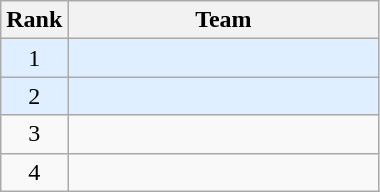<table class="wikitable">
<tr>
<th>Rank</th>
<th width=200>Team</th>
</tr>
<tr bgcolor=#dfefff>
<td align=center>1</td>
<td></td>
</tr>
<tr bgcolor=#dfefff>
<td align=center>2</td>
<td></td>
</tr>
<tr>
<td align=center>3</td>
<td></td>
</tr>
<tr>
<td align=center>4</td>
<td></td>
</tr>
</table>
